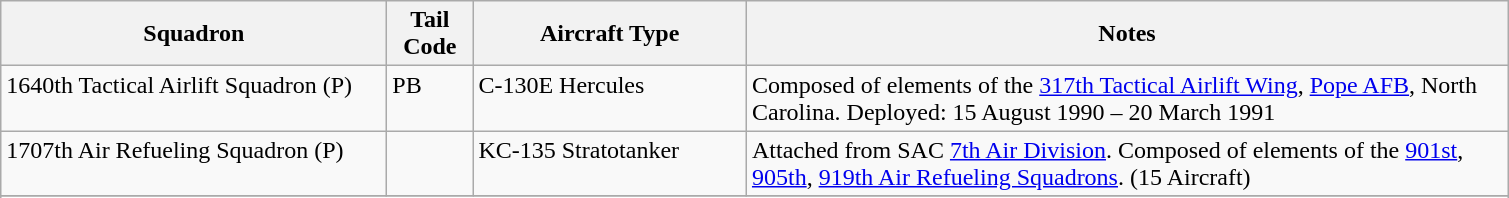<table class="wikitable">
<tr>
<th scope="col" width="250">Squadron</th>
<th scope="col" width="50">Tail Code</th>
<th scope="col" width="175">Aircraft Type</th>
<th scope="col" width="500">Notes</th>
</tr>
<tr valign="top">
<td>1640th Tactical Airlift Squadron (P)</td>
<td>PB</td>
<td>C-130E Hercules</td>
<td>Composed of elements of the <a href='#'>317th Tactical Airlift Wing</a>, <a href='#'>Pope AFB</a>, North Carolina. Deployed: 15 August 1990 – 20 March 1991</td>
</tr>
<tr valign="top">
<td>1707th Air Refueling Squadron (P)</td>
<td></td>
<td>KC-135 Stratotanker</td>
<td>Attached from SAC <a href='#'>7th Air Division</a>. Composed of elements of the <a href='#'>901st</a>, <a href='#'>905th</a>, <a href='#'>919th Air Refueling Squadrons</a>. (15 Aircraft)</td>
</tr>
<tr>
</tr>
<tr>
</tr>
</table>
